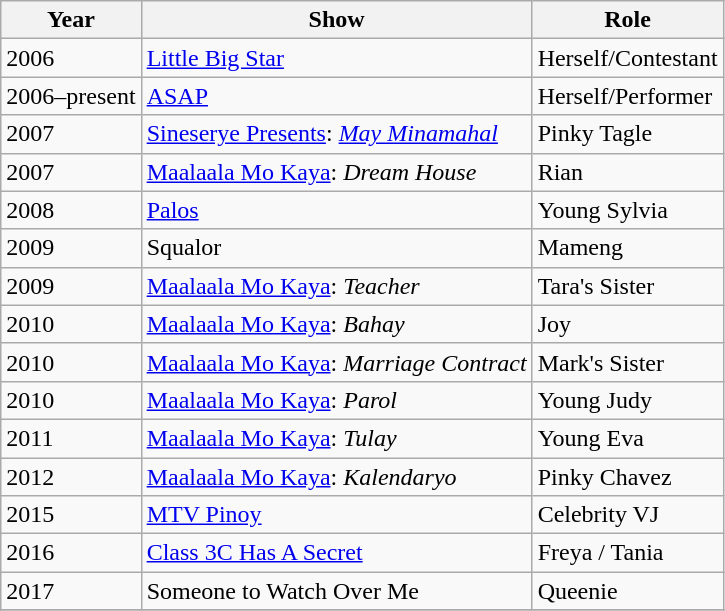<table class="wikitable">
<tr>
<th>Year</th>
<th>Show</th>
<th>Role</th>
</tr>
<tr>
<td>2006</td>
<td><a href='#'>Little Big Star</a></td>
<td>Herself/Contestant</td>
</tr>
<tr>
<td>2006–present</td>
<td><a href='#'>ASAP</a></td>
<td>Herself/Performer</td>
</tr>
<tr>
<td>2007</td>
<td><a href='#'>Sineserye Presents</a>: <em><a href='#'>May Minamahal</a></em></td>
<td>Pinky Tagle</td>
</tr>
<tr>
<td>2007</td>
<td><a href='#'>Maalaala Mo Kaya</a>: <em>Dream House</em></td>
<td>Rian</td>
</tr>
<tr>
<td>2008</td>
<td><a href='#'>Palos</a></td>
<td>Young Sylvia</td>
</tr>
<tr>
<td>2009</td>
<td>Squalor</td>
<td>Mameng</td>
</tr>
<tr>
<td>2009</td>
<td><a href='#'>Maalaala Mo Kaya</a>: <em>Teacher</em></td>
<td>Tara's Sister</td>
</tr>
<tr>
<td>2010</td>
<td><a href='#'>Maalaala Mo Kaya</a>: <em>Bahay</em></td>
<td>Joy</td>
</tr>
<tr>
<td>2010</td>
<td><a href='#'>Maalaala Mo Kaya</a>: <em>Marriage Contract</em></td>
<td>Mark's Sister</td>
</tr>
<tr>
<td>2010</td>
<td><a href='#'>Maalaala Mo Kaya</a>: <em>Parol</em></td>
<td>Young Judy</td>
</tr>
<tr>
<td>2011</td>
<td><a href='#'>Maalaala Mo Kaya</a>: <em>Tulay</em></td>
<td>Young Eva</td>
</tr>
<tr>
<td>2012</td>
<td><a href='#'>Maalaala Mo Kaya</a>: <em>Kalendaryo</em></td>
<td>Pinky Chavez</td>
</tr>
<tr>
<td>2015</td>
<td><a href='#'>MTV Pinoy</a></td>
<td>Celebrity VJ</td>
</tr>
<tr>
<td>2016</td>
<td><a href='#'>Class 3C Has A Secret</a></td>
<td>Freya / Tania</td>
</tr>
<tr>
<td>2017</td>
<td Someone to Watch Over Me (TV series)>Someone to Watch Over Me</td>
<td>Queenie</td>
</tr>
<tr>
</tr>
</table>
